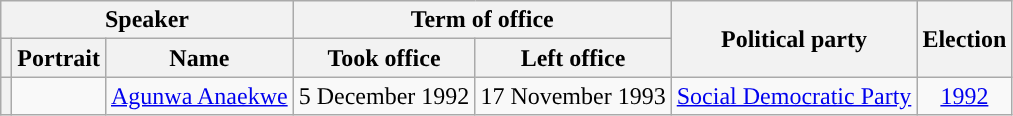<table class=wikitable style=text-align:center>
<tr>
<th colspan=3>Speaker</th>
<th colspan=2>Term of office</th>
<th rowspan=2>Political party</th>
<th rowspan=2>Election</th>
</tr>
<tr>
<th></th>
<th>Portrait</th>
<th>Name</th>
<th>Took office</th>
<th>Left office</th>
</tr>
<tr>
<th style="background:"></th>
<td></td>
<td><a href='#'>Agunwa Anaekwe</a></td>
<td>5 December 1992</td>
<td>17 November 1993</td>
<td><a href='#'>Social Democratic Party</a></td>
<td><a href='#'>1992</a></td>
</tr>
</table>
